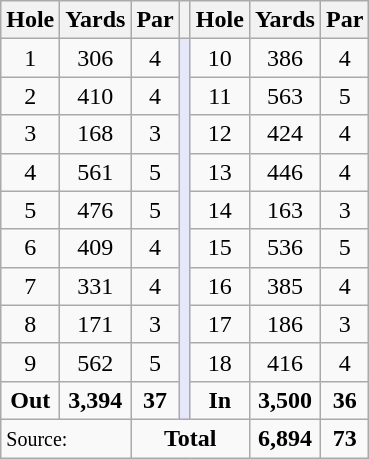<table class="wikitable" style="text-align:center; font-size:100%;">
<tr>
<th>Hole</th>
<th>Yards</th>
<th>Par</th>
<th></th>
<th>Hole</th>
<th>Yards</th>
<th>Par</th>
</tr>
<tr>
<td>1</td>
<td>306</td>
<td>4</td>
<td rowspan=10 style="background:#E6E8FA;"></td>
<td>10</td>
<td>386</td>
<td>4</td>
</tr>
<tr>
<td>2</td>
<td>410</td>
<td>4</td>
<td>11</td>
<td>563</td>
<td>5</td>
</tr>
<tr>
<td>3</td>
<td>168</td>
<td>3</td>
<td>12</td>
<td>424</td>
<td>4</td>
</tr>
<tr>
<td>4</td>
<td>561</td>
<td>5</td>
<td>13</td>
<td>446</td>
<td>4</td>
</tr>
<tr>
<td>5</td>
<td>476</td>
<td>5</td>
<td>14</td>
<td>163</td>
<td>3</td>
</tr>
<tr>
<td>6</td>
<td>409</td>
<td>4</td>
<td>15</td>
<td>536</td>
<td>5</td>
</tr>
<tr>
<td>7</td>
<td>331</td>
<td>4</td>
<td>16</td>
<td>385</td>
<td>4</td>
</tr>
<tr>
<td>8</td>
<td>171</td>
<td>3</td>
<td>17</td>
<td>186</td>
<td>3</td>
</tr>
<tr>
<td>9</td>
<td>562</td>
<td>5</td>
<td>18</td>
<td>416</td>
<td>4</td>
</tr>
<tr>
<td><strong>Out</strong></td>
<td><strong>3,394</strong></td>
<td><strong>37</strong></td>
<td><strong>In</strong></td>
<td><strong>3,500</strong></td>
<td><strong>36</strong></td>
</tr>
<tr>
<td colspan=2 align=left><small>Source:</small></td>
<td colspan=3><strong>Total</strong></td>
<td><strong>6,894</strong></td>
<td><strong>73</strong></td>
</tr>
</table>
